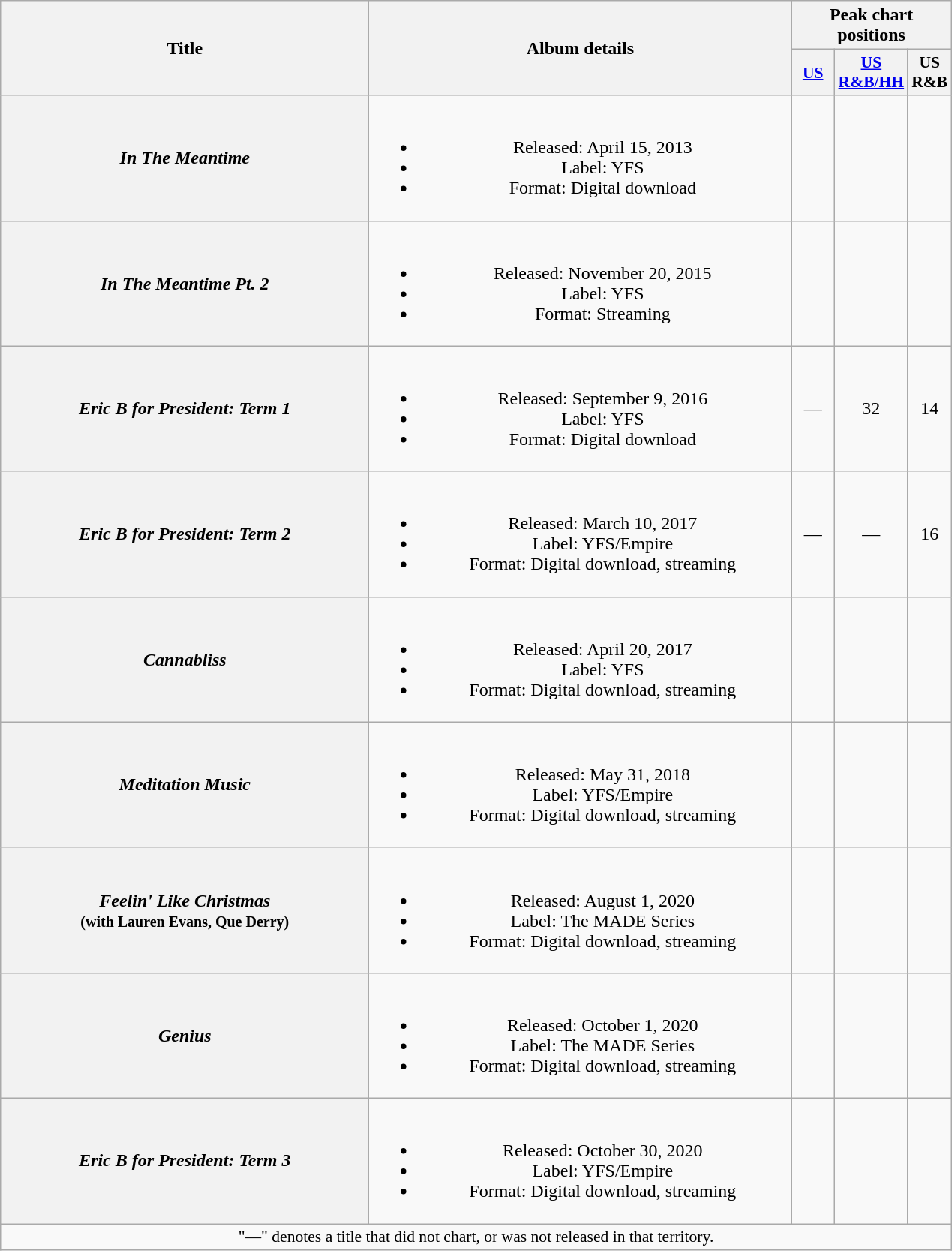<table class="wikitable plainrowheaders" style="text-align:center;">
<tr>
<th rowspan="2" scope="col" style="width:20em;">Title</th>
<th rowspan="2" scope="col" style="width:23em;">Album details</th>
<th colspan="3" scope="col">Peak chart positions</th>
</tr>
<tr>
<th scope="col" style="width:2.2em;font-size:90%;"><a href='#'>US</a></th>
<th scope="col" style="width:2.2em;font-size:90%;"><a href='#'>US R&B/HH</a></th>
<th scope="col" style="width:2.2em;font-size:90%;">US<br>R&B</th>
</tr>
<tr>
<th scope="row"><em>In The Meantime</em></th>
<td><br><ul><li>Released: April 15, 2013</li><li>Label: YFS</li><li>Format: Digital download</li></ul></td>
<td></td>
<td></td>
<td></td>
</tr>
<tr>
<th scope="row"><em>In The Meantime Pt. 2</em></th>
<td><br><ul><li>Released: November 20, 2015</li><li>Label: YFS</li><li>Format: Streaming</li></ul></td>
<td></td>
<td></td>
<td></td>
</tr>
<tr>
<th scope="row"><em>Eric B for President: Term 1</em></th>
<td><br><ul><li>Released: September 9, 2016</li><li>Label: YFS</li><li>Format: Digital download</li></ul></td>
<td>—</td>
<td>32</td>
<td>14</td>
</tr>
<tr>
<th scope="row"><em>Eric B for President: Term 2</em></th>
<td><br><ul><li>Released: March 10, 2017</li><li>Label: YFS/Empire</li><li>Format: Digital download, streaming</li></ul></td>
<td>—</td>
<td>—</td>
<td>16</td>
</tr>
<tr>
<th scope="row"><em>Cannabliss</em></th>
<td><br><ul><li>Released: April 20, 2017</li><li>Label: YFS</li><li>Format: Digital download, streaming</li></ul></td>
<td></td>
<td></td>
<td></td>
</tr>
<tr>
<th scope="row"><em>Meditation Music</em></th>
<td><br><ul><li>Released: May 31, 2018</li><li>Label: YFS/Empire</li><li>Format: Digital download, streaming</li></ul></td>
<td></td>
<td></td>
<td></td>
</tr>
<tr>
<th scope="row"><em>Feelin' Like Christmas</em><br><small>(with Lauren Evans, Que Derry)</small></th>
<td><br><ul><li>Released: August 1, 2020</li><li>Label: The MADE Series</li><li>Format: Digital download, streaming</li></ul></td>
<td></td>
<td></td>
<td></td>
</tr>
<tr>
<th scope="row"><em>Genius</em></th>
<td><br><ul><li>Released: October 1, 2020</li><li>Label: The MADE Series</li><li>Format: Digital download, streaming</li></ul></td>
<td></td>
<td></td>
<td></td>
</tr>
<tr>
<th scope="row"><em>Eric B for President: Term 3</em></th>
<td><br><ul><li>Released: October 30, 2020</li><li>Label: YFS/Empire</li><li>Format: Digital download, streaming</li></ul></td>
<td></td>
<td></td>
<td></td>
</tr>
<tr>
<td colspan="14" style="font-size:90%">"—" denotes a title that did not chart, or was not released in that territory.</td>
</tr>
</table>
